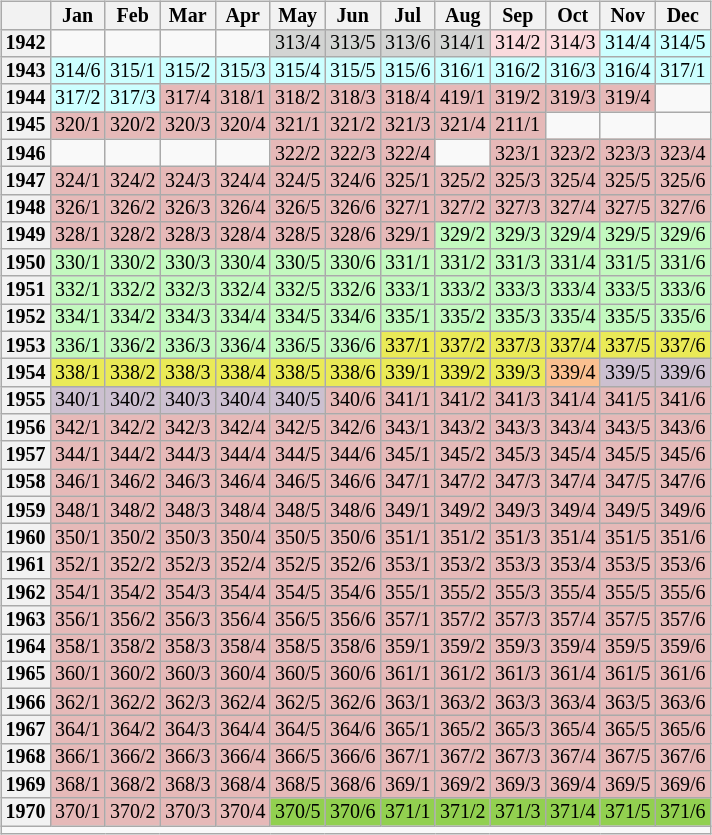<table class="wikitable mw-collapsible collapsible mw-collapsed" style="max-width:400px; font-size: 10pt; line-height: 9pt; margin-left: 2em; text-align: center; float: right">
<tr>
<th></th>
<th>Jan</th>
<th>Feb</th>
<th>Mar</th>
<th>Apr</th>
<th>May</th>
<th>Jun</th>
<th>Jul</th>
<th>Aug</th>
<th>Sep</th>
<th>Oct</th>
<th>Nov</th>
<th>Dec</th>
</tr>
<tr>
<th>1942</th>
<td></td>
<td></td>
<td></td>
<td></td>
<td bgcolor="#d3d4d3">313/4</td>
<td bgcolor="#d3d4d3">313/5</td>
<td bgcolor="#d3d4d3">313/6</td>
<td bgcolor="#d3d4d3">314/1</td>
<td bgcolor="#fadadd">314/2</td>
<td bgcolor="#fadadd">314/3</td>
<td bgcolor="#ccffff">314/4</td>
<td bgcolor="#ccffff">314/5</td>
</tr>
<tr>
<th>1943</th>
<td bgcolor="#ccffff">314/6</td>
<td bgcolor="#ccffff">315/1</td>
<td bgcolor="#ccffff">315/2</td>
<td bgcolor="#ccffff">315/3</td>
<td bgcolor="#ccffff">315/4</td>
<td bgcolor="#ccffff">315/5</td>
<td bgcolor="#ccffff">315/6</td>
<td bgcolor="#ccffff">316/1</td>
<td bgcolor="#ccffff">316/2</td>
<td bgcolor="#ccffff">316/3</td>
<td bgcolor="#ccffff">316/4</td>
<td bgcolor="#ccffff">317/1</td>
</tr>
<tr>
<th>1944</th>
<td bgcolor="#ccffff">317/2</td>
<td bgcolor="#ccffff">317/3</td>
<td bgcolor="#e6b9b8">317/4</td>
<td bgcolor="#e6b9b8">318/1</td>
<td bgcolor="#e6b9b8">318/2</td>
<td bgcolor="#e6b9b8">318/3</td>
<td bgcolor="#e6b9b8">318/4</td>
<td bgcolor="#e6b9b8">419/1</td>
<td bgcolor="#e6b9b8">319/2</td>
<td bgcolor="#e6b9b8">319/3</td>
<td bgcolor="#e6b9b8">319/4</td>
<td></td>
</tr>
<tr>
<th>1945</th>
<td bgcolor="#e6b9b8">320/1</td>
<td bgcolor="#e6b9b8">320/2</td>
<td bgcolor="#e6b9b8">320/3</td>
<td bgcolor="#e6b9b8">320/4</td>
<td bgcolor="#e6b9b8">321/1</td>
<td bgcolor="#e6b9b8">321/2</td>
<td bgcolor="#e6b9b8">321/3</td>
<td bgcolor="#e6b9b8">321/4</td>
<td bgcolor="#e6b9b8">211/1</td>
<td></td>
<td></td>
<td></td>
</tr>
<tr>
<th>1946</th>
<td></td>
<td></td>
<td></td>
<td></td>
<td bgcolor="#e6b9b8">322/2</td>
<td bgcolor="#e6b9b8">322/3</td>
<td bgcolor="#e6b9b8">322/4</td>
<td></td>
<td bgcolor="#e6b9b8">323/1</td>
<td bgcolor="#e6b9b8">323/2</td>
<td bgcolor="#e6b9b8">323/3</td>
<td bgcolor="#e6b9b8">323/4</td>
</tr>
<tr>
<th>1947</th>
<td bgcolor="#e6b9b8">324/1</td>
<td bgcolor="#e6b9b8">324/2</td>
<td bgcolor="#e6b9b8">324/3</td>
<td bgcolor="#e6b9b8">324/4</td>
<td bgcolor="#e6b9b8">324/5</td>
<td bgcolor="#e6b9b8">324/6</td>
<td bgcolor="#e6b9b8">325/1</td>
<td bgcolor="#e6b9b8">325/2</td>
<td bgcolor="#e6b9b8">325/3</td>
<td bgcolor="#e6b9b8">325/4</td>
<td bgcolor="#e6b9b8">325/5</td>
<td bgcolor="#e6b9b8">325/6</td>
</tr>
<tr>
<th>1948</th>
<td bgcolor="#e6b9b8">326/1</td>
<td bgcolor="#e6b9b8">326/2</td>
<td bgcolor="#e6b9b8">326/3</td>
<td bgcolor="#e6b9b8">326/4</td>
<td bgcolor="#e6b9b8">326/5</td>
<td bgcolor="#e6b9b8">326/6</td>
<td bgcolor="#e6b9b8">327/1</td>
<td bgcolor="#e6b9b8">327/2</td>
<td bgcolor="#e6b9b8">327/3</td>
<td bgcolor="#e6b9b8">327/4</td>
<td bgcolor="#e6b9b8">327/5</td>
<td bgcolor="#e6b9b8">327/6</td>
</tr>
<tr>
<th>1949</th>
<td bgcolor="#e6b9b8">328/1</td>
<td bgcolor="#e6b9b8">328/2</td>
<td bgcolor="#e6b9b8">328/3</td>
<td bgcolor="#e6b9b8">328/4</td>
<td bgcolor="#e6b9b8">328/5</td>
<td bgcolor="#e6b9b8">328/6</td>
<td bgcolor="#e6b9b8">329/1</td>
<td bgcolor="#c3f9bf">329/2</td>
<td bgcolor="#c3f9bf">329/3</td>
<td bgcolor="#c3f9bf">329/4</td>
<td bgcolor="#c3f9bf">329/5</td>
<td bgcolor="#c3f9bf">329/6</td>
</tr>
<tr>
<th>1950</th>
<td bgcolor="#c3f9bf">330/1</td>
<td bgcolor="#c3f9bf">330/2</td>
<td bgcolor="#c3f9bf">330/3</td>
<td bgcolor="#c3f9bf">330/4</td>
<td bgcolor="#c3f9bf">330/5</td>
<td bgcolor="#c3f9bf">330/6</td>
<td bgcolor="#c3f9bf">331/1</td>
<td bgcolor="#c3f9bf">331/2</td>
<td bgcolor="#c3f9bf">331/3</td>
<td bgcolor="#c3f9bf">331/4</td>
<td bgcolor="#c3f9bf">331/5</td>
<td bgcolor="#c3f9bf">331/6</td>
</tr>
<tr>
<th>1951</th>
<td bgcolor="#c3f9bf">332/1</td>
<td bgcolor="#c3f9bf">332/2</td>
<td bgcolor="#c3f9bf">332/3</td>
<td bgcolor="#c3f9bf">332/4</td>
<td bgcolor="#c3f9bf">332/5</td>
<td bgcolor="#c3f9bf">332/6</td>
<td bgcolor="#c3f9bf">333/1</td>
<td bgcolor="#c3f9bf">333/2</td>
<td bgcolor="#c3f9bf">333/3</td>
<td bgcolor="#c3f9bf">333/4</td>
<td bgcolor="#c3f9bf">333/5</td>
<td bgcolor="#c3f9bf">333/6</td>
</tr>
<tr>
<th>1952</th>
<td bgcolor="#c3f9bf">334/1</td>
<td bgcolor="#c3f9bf">334/2</td>
<td bgcolor="#c3f9bf">334/3</td>
<td bgcolor="#c3f9bf">334/4</td>
<td bgcolor="#c3f9bf">334/5</td>
<td bgcolor="#c3f9bf">334/6</td>
<td bgcolor="#c3f9bf">335/1</td>
<td bgcolor="#c3f9bf">335/2</td>
<td bgcolor="#c3f9bf">335/3</td>
<td bgcolor="#c3f9bf">335/4</td>
<td bgcolor="#c3f9bf">335/5</td>
<td bgcolor="#c3f9bf">335/6</td>
</tr>
<tr>
<th>1953</th>
<td bgcolor="#c3f9bf">336/1</td>
<td bgcolor="#c3f9bf">336/2</td>
<td bgcolor="#c3f9bf">336/3</td>
<td bgcolor="#c3f9bf">336/4</td>
<td bgcolor="#c3f9bf">336/5</td>
<td bgcolor="#c3f9bf">336/6</td>
<td bgcolor="#eaea57">337/1</td>
<td bgcolor="#eaea57">337/2</td>
<td bgcolor="#eaea57">337/3</td>
<td bgcolor="#eaea57">337/4</td>
<td bgcolor="#eaea57">337/5</td>
<td bgcolor="#eaea57">337/6</td>
</tr>
<tr>
<th>1954</th>
<td bgcolor="#eaea57">338/1</td>
<td bgcolor="#eaea57">338/2</td>
<td bgcolor="#eaea57">338/3</td>
<td bgcolor="#eaea57">338/4</td>
<td bgcolor="#eaea57">338/5</td>
<td bgcolor="#eaea57">338/6</td>
<td bgcolor="#eaea57">339/1</td>
<td bgcolor="#eaea57">339/2</td>
<td bgcolor="#eaea57">339/3</td>
<td bgcolor="#fac090">339/4</td>
<td bgcolor="#ccc0d0">339/5</td>
<td bgcolor="#ccc0d0">339/6</td>
</tr>
<tr>
<th>1955</th>
<td bgcolor="#ccc0d0">340/1</td>
<td bgcolor="#ccc0d0">340/2</td>
<td bgcolor="#ccc0d0">340/3</td>
<td bgcolor="#ccc0d0">340/4</td>
<td bgcolor="#ccc0d0">340/5</td>
<td bgcolor="#e6b9b8">340/6</td>
<td bgcolor="#e6b9b8">341/1</td>
<td bgcolor="#e6b9b8">341/2</td>
<td bgcolor="#e6b9b8">341/3</td>
<td bgcolor="#e6b9b8">341/4</td>
<td bgcolor="#e6b9b8">341/5</td>
<td bgcolor="#e6b9b8">341/6</td>
</tr>
<tr>
<th>1956</th>
<td bgcolor="#e6b9b8">342/1</td>
<td bgcolor="#e6b9b8">342/2</td>
<td bgcolor="#e6b9b8">342/3</td>
<td bgcolor="#e6b9b8">342/4</td>
<td bgcolor="#e6b9b8">342/5</td>
<td bgcolor="#e6b9b8">342/6</td>
<td bgcolor="#e6b9b8">343/1</td>
<td bgcolor="#e6b9b8">343/2</td>
<td bgcolor="#e6b9b8">343/3</td>
<td bgcolor="#e6b9b8">343/4</td>
<td bgcolor="#e6b9b8">343/5</td>
<td bgcolor="#e6b9b8">343/6</td>
</tr>
<tr>
<th>1957</th>
<td bgcolor="#e6b9b8">344/1</td>
<td bgcolor="#e6b9b8">344/2</td>
<td bgcolor="#e6b9b8">344/3</td>
<td bgcolor="#e6b9b8">344/4</td>
<td bgcolor="#e6b9b8">344/5</td>
<td bgcolor="#e6b9b8">344/6</td>
<td bgcolor="#e6b9b8">345/1</td>
<td bgcolor="#e6b9b8">345/2</td>
<td bgcolor="#e6b9b8">345/3</td>
<td bgcolor="#e6b9b8">345/4</td>
<td bgcolor="#e6b9b8">345/5</td>
<td bgcolor="#e6b9b8">345/6</td>
</tr>
<tr>
<th>1958</th>
<td bgcolor="#e6b9b8">346/1</td>
<td bgcolor="#e6b9b8">346/2</td>
<td bgcolor="#e6b9b8">346/3</td>
<td bgcolor="#e6b9b8">346/4</td>
<td bgcolor="#e6b9b8">346/5</td>
<td bgcolor="#e6b9b8">346/6</td>
<td bgcolor="#e6b9b8">347/1</td>
<td bgcolor="#e6b9b8">347/2</td>
<td bgcolor="#e6b9b8">347/3</td>
<td bgcolor="#e6b9b8">347/4</td>
<td bgcolor="#e6b9b8">347/5</td>
<td bgcolor="#e6b9b8">347/6</td>
</tr>
<tr>
<th>1959</th>
<td bgcolor="#e6b9b8">348/1</td>
<td bgcolor="#e6b9b8">348/2</td>
<td bgcolor="#e6b9b8">348/3</td>
<td bgcolor="#e6b9b8">348/4</td>
<td bgcolor="#e6b9b8">348/5</td>
<td bgcolor="#e6b9b8">348/6</td>
<td bgcolor="#e6b9b8">349/1</td>
<td bgcolor="#e6b9b8">349/2</td>
<td bgcolor="#e6b9b8">349/3</td>
<td bgcolor="#e6b9b8">349/4</td>
<td bgcolor="#e6b9b8">349/5</td>
<td bgcolor="#e6b9b8">349/6</td>
</tr>
<tr>
<th>1960</th>
<td bgcolor="#e6b9b8">350/1</td>
<td bgcolor="#e6b9b8">350/2</td>
<td bgcolor="#e6b9b8">350/3</td>
<td bgcolor="#e6b9b8">350/4</td>
<td bgcolor="#e6b9b8">350/5</td>
<td bgcolor="#e6b9b8">350/6</td>
<td bgcolor="#e6b9b8">351/1</td>
<td bgcolor="#e6b9b8">351/2</td>
<td bgcolor="#e6b9b8">351/3</td>
<td bgcolor="#e6b9b8">351/4</td>
<td bgcolor="#e6b9b8">351/5</td>
<td bgcolor="#e6b9b8">351/6</td>
</tr>
<tr>
<th>1961</th>
<td bgcolor="#e6b9b8">352/1</td>
<td bgcolor="#e6b9b8">352/2</td>
<td bgcolor="#e6b9b8">352/3</td>
<td bgcolor="#e6b9b8">352/4</td>
<td bgcolor="#e6b9b8">352/5</td>
<td bgcolor="#e6b9b8">352/6</td>
<td bgcolor="#e6b9b8">353/1</td>
<td bgcolor="#e6b9b8">353/2</td>
<td bgcolor="#e6b9b8">353/3</td>
<td bgcolor="#e6b9b8">353/4</td>
<td bgcolor="#e6b9b8">353/5</td>
<td bgcolor="#e6b9b8">353/6</td>
</tr>
<tr>
<th>1962</th>
<td bgcolor="#e6b9b8">354/1</td>
<td bgcolor="#e6b9b8">354/2</td>
<td bgcolor="#e6b9b8">354/3</td>
<td bgcolor="#e6b9b8">354/4</td>
<td bgcolor="#e6b9b8">354/5</td>
<td bgcolor="#e6b9b8">354/6</td>
<td bgcolor="#e6b9b8">355/1</td>
<td bgcolor="#e6b9b8">355/2</td>
<td bgcolor="#e6b9b8">355/3</td>
<td bgcolor="#e6b9b8">355/4</td>
<td bgcolor="#e6b9b8">355/5</td>
<td bgcolor="#e6b9b8">355/6</td>
</tr>
<tr>
<th>1963</th>
<td bgcolor="#e6b9b8">356/1</td>
<td bgcolor="#e6b9b8">356/2</td>
<td bgcolor="#e6b9b8">356/3</td>
<td bgcolor="#e6b9b8">356/4</td>
<td bgcolor="#e6b9b8">356/5</td>
<td bgcolor="#e6b9b8">356/6</td>
<td bgcolor="#e6b9b8">357/1</td>
<td bgcolor="#e6b9b8">357/2</td>
<td bgcolor="#e6b9b8">357/3</td>
<td bgcolor="#e6b9b8">357/4</td>
<td bgcolor="#e6b9b8">357/5</td>
<td bgcolor="#e6b9b8">357/6</td>
</tr>
<tr>
<th>1964</th>
<td bgcolor="#e6b9b8">358/1</td>
<td bgcolor="#e6b9b8">358/2</td>
<td bgcolor="#e6b9b8">358/3</td>
<td bgcolor="#e6b9b8">358/4</td>
<td bgcolor="#e6b9b8">358/5</td>
<td bgcolor="#e6b9b8">358/6</td>
<td bgcolor="#e6b9b8">359/1</td>
<td bgcolor="#e6b9b8">359/2</td>
<td bgcolor="#e6b9b8">359/3</td>
<td bgcolor="#e6b9b8">359/4</td>
<td bgcolor="#e6b9b8">359/5</td>
<td bgcolor="#e6b9b8">359/6</td>
</tr>
<tr>
<th>1965</th>
<td bgcolor="#e6b9b8">360/1</td>
<td bgcolor="#e6b9b8">360/2</td>
<td bgcolor="#e6b9b8">360/3</td>
<td bgcolor="#e6b9b8">360/4</td>
<td bgcolor="#e6b9b8">360/5</td>
<td bgcolor="#e6b9b8">360/6</td>
<td bgcolor="#e6b9b8">361/1</td>
<td bgcolor="#e6b9b8">361/2</td>
<td bgcolor="#e6b9b8">361/3</td>
<td bgcolor="#e6b9b8">361/4</td>
<td bgcolor="#e6b9b8">361/5</td>
<td bgcolor="#e6b9b8">361/6</td>
</tr>
<tr>
<th>1966</th>
<td bgcolor="#e6b9b8">362/1</td>
<td bgcolor="#e6b9b8">362/2</td>
<td bgcolor="#e6b9b8">362/3</td>
<td bgcolor="#e6b9b8">362/4</td>
<td bgcolor="#e6b9b8">362/5</td>
<td bgcolor="#e6b9b8">362/6</td>
<td bgcolor="#e6b9b8">363/1</td>
<td bgcolor="#e6b9b8">363/2</td>
<td bgcolor="#e6b9b8">363/3</td>
<td bgcolor="#e6b9b8">363/4</td>
<td bgcolor="#e6b9b8">363/5</td>
<td bgcolor="#e6b9b8">363/6</td>
</tr>
<tr>
<th>1967</th>
<td bgcolor="#e6b9b8">364/1</td>
<td bgcolor="#e6b9b8">364/2</td>
<td bgcolor="#e6b9b8">364/3</td>
<td bgcolor="#e6b9b8">364/4</td>
<td bgcolor="#e6b9b8">364/5</td>
<td bgcolor="#e6b9b8">364/6</td>
<td bgcolor="#e6b9b8">365/1</td>
<td bgcolor="#e6b9b8">365/2</td>
<td bgcolor="#e6b9b8">365/3</td>
<td bgcolor="#e6b9b8">365/4</td>
<td bgcolor="#e6b9b8">365/5</td>
<td bgcolor="#e6b9b8">365/6</td>
</tr>
<tr>
<th>1968</th>
<td bgcolor="#e6b9b8">366/1</td>
<td bgcolor="#e6b9b8">366/2</td>
<td bgcolor="#e6b9b8">366/3</td>
<td bgcolor="#e6b9b8">366/4</td>
<td bgcolor="#e6b9b8">366/5</td>
<td bgcolor="#e6b9b8">366/6</td>
<td bgcolor="#e6b9b8">367/1</td>
<td bgcolor="#e6b9b8">367/2</td>
<td bgcolor="#e6b9b8">367/3</td>
<td bgcolor="#e6b9b8">367/4</td>
<td bgcolor="#e6b9b8">367/5</td>
<td bgcolor="#e6b9b8">367/6</td>
</tr>
<tr>
<th>1969</th>
<td bgcolor="#e6b9b8">368/1</td>
<td bgcolor="#e6b9b8">368/2</td>
<td bgcolor="#e6b9b8">368/3</td>
<td bgcolor="#e6b9b8">368/4</td>
<td bgcolor="#e6b9b8">368/5</td>
<td bgcolor="#e6b9b8">368/6</td>
<td bgcolor="#e6b9b8">369/1</td>
<td bgcolor="#e6b9b8">369/2</td>
<td bgcolor="#e6b9b8">369/3</td>
<td bgcolor="#e6b9b8">369/4</td>
<td bgcolor="#e6b9b8">369/5</td>
<td bgcolor="#e6b9b8">369/6</td>
</tr>
<tr>
<th>1970</th>
<td bgcolor="#e6b9b8">370/1</td>
<td bgcolor="#e6b9b8">370/2</td>
<td bgcolor="#e6b9b8">370/3</td>
<td bgcolor="#e6b9b8">370/4</td>
<td bgcolor="#92d050">370/5</td>
<td bgcolor="#92d050">370/6</td>
<td bgcolor="#92d050">371/1</td>
<td bgcolor="#92d050">371/2</td>
<td bgcolor="#92d050">371/3</td>
<td bgcolor="#92d050">371/4</td>
<td bgcolor="#92d050">371/5</td>
<td bgcolor="#92d050">371/6</td>
</tr>
<tr>
<td colspan="13" style="font-size: 9pt; text-align:left; line-height: 10pt;">         </td>
</tr>
</table>
